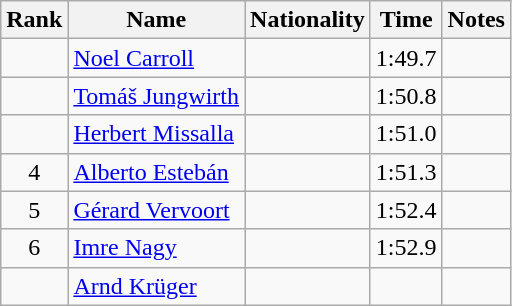<table class="wikitable sortable" style="text-align:center">
<tr>
<th>Rank</th>
<th>Name</th>
<th>Nationality</th>
<th>Time</th>
<th>Notes</th>
</tr>
<tr>
<td></td>
<td align="left"><a href='#'>Noel Carroll</a></td>
<td align=left></td>
<td>1:49.7</td>
<td></td>
</tr>
<tr>
<td></td>
<td align="left"><a href='#'>Tomáš Jungwirth</a></td>
<td align=left></td>
<td>1:50.8</td>
<td></td>
</tr>
<tr>
<td></td>
<td align="left"><a href='#'>Herbert Missalla</a></td>
<td align=left></td>
<td>1:51.0</td>
<td></td>
</tr>
<tr>
<td>4</td>
<td align="left"><a href='#'>Alberto Estebán</a></td>
<td align=left></td>
<td>1:51.3</td>
<td></td>
</tr>
<tr>
<td>5</td>
<td align="left"><a href='#'>Gérard Vervoort</a></td>
<td align=left></td>
<td>1:52.4</td>
<td></td>
</tr>
<tr>
<td>6</td>
<td align="left"><a href='#'>Imre Nagy</a></td>
<td align=left></td>
<td>1:52.9</td>
<td></td>
</tr>
<tr>
<td></td>
<td align="left"><a href='#'>Arnd Krüger</a></td>
<td align=left></td>
<td></td>
<td></td>
</tr>
</table>
